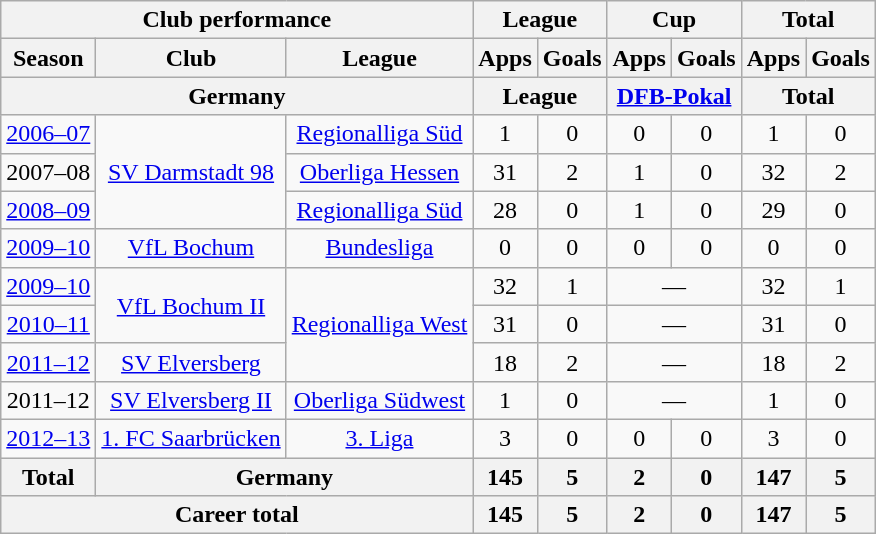<table class="wikitable" style="text-align:center;">
<tr>
<th colspan="3">Club performance</th>
<th colspan="2">League</th>
<th colspan="2">Cup</th>
<th colspan="2">Total</th>
</tr>
<tr>
<th>Season</th>
<th>Club</th>
<th>League</th>
<th>Apps</th>
<th>Goals</th>
<th>Apps</th>
<th>Goals</th>
<th>Apps</th>
<th>Goals</th>
</tr>
<tr>
<th colspan="3">Germany</th>
<th colspan="2">League</th>
<th colspan="2"><a href='#'>DFB-Pokal</a></th>
<th colspan="2">Total</th>
</tr>
<tr>
<td><a href='#'>2006–07</a></td>
<td rowspan="3"><a href='#'>SV Darmstadt 98</a></td>
<td><a href='#'>Regionalliga Süd</a></td>
<td>1</td>
<td>0</td>
<td>0</td>
<td>0</td>
<td>1</td>
<td>0</td>
</tr>
<tr>
<td>2007–08</td>
<td><a href='#'>Oberliga Hessen</a></td>
<td>31</td>
<td>2</td>
<td>1</td>
<td>0</td>
<td>32</td>
<td>2</td>
</tr>
<tr>
<td><a href='#'>2008–09</a></td>
<td><a href='#'>Regionalliga Süd</a></td>
<td>28</td>
<td>0</td>
<td>1</td>
<td>0</td>
<td>29</td>
<td>0</td>
</tr>
<tr>
<td><a href='#'>2009–10</a></td>
<td><a href='#'>VfL Bochum</a></td>
<td><a href='#'>Bundesliga</a></td>
<td>0</td>
<td>0</td>
<td>0</td>
<td>0</td>
<td>0</td>
<td>0</td>
</tr>
<tr>
<td><a href='#'>2009–10</a></td>
<td rowspan="2"><a href='#'>VfL Bochum II</a></td>
<td rowspan="3"><a href='#'>Regionalliga West</a></td>
<td>32</td>
<td>1</td>
<td colspan="2">—</td>
<td>32</td>
<td>1</td>
</tr>
<tr>
<td><a href='#'>2010–11</a></td>
<td>31</td>
<td>0</td>
<td colspan="2">—</td>
<td>31</td>
<td>0</td>
</tr>
<tr>
<td><a href='#'>2011–12</a></td>
<td><a href='#'>SV Elversberg</a></td>
<td>18</td>
<td>2</td>
<td colspan="2">—</td>
<td>18</td>
<td>2</td>
</tr>
<tr>
<td>2011–12</td>
<td><a href='#'>SV Elversberg II</a></td>
<td><a href='#'>Oberliga Südwest</a></td>
<td>1</td>
<td>0</td>
<td colspan="2">—</td>
<td>1</td>
<td>0</td>
</tr>
<tr>
<td><a href='#'>2012–13</a></td>
<td><a href='#'>1. FC Saarbrücken</a></td>
<td><a href='#'>3. Liga</a></td>
<td>3</td>
<td>0</td>
<td>0</td>
<td>0</td>
<td>3</td>
<td>0</td>
</tr>
<tr>
<th rowspan="1">Total</th>
<th colspan="2">Germany</th>
<th>145</th>
<th>5</th>
<th>2</th>
<th>0</th>
<th>147</th>
<th>5</th>
</tr>
<tr>
<th colspan="3">Career total</th>
<th>145</th>
<th>5</th>
<th>2</th>
<th>0</th>
<th>147</th>
<th>5</th>
</tr>
</table>
